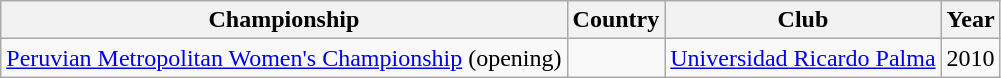<table class="wikitable">
<tr>
<th>Championship</th>
<th>Country</th>
<th>Club</th>
<th>Year</th>
</tr>
<tr>
<td><a href='#'>Peruvian Metropolitan Women's Championship</a> (opening)</td>
<td></td>
<td><a href='#'>Universidad Ricardo Palma</a></td>
<td>2010</td>
</tr>
</table>
